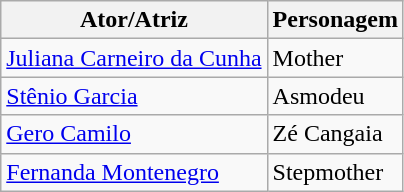<table class="wikitable sortable">
<tr>
<th>Ator/Atriz</th>
<th>Personagem</th>
</tr>
<tr>
<td><a href='#'>Juliana Carneiro da Cunha</a></td>
<td>Mother</td>
</tr>
<tr>
<td><a href='#'>Stênio Garcia</a></td>
<td>Asmodeu</td>
</tr>
<tr>
<td><a href='#'>Gero Camilo</a></td>
<td>Zé Cangaia</td>
</tr>
<tr>
<td><a href='#'>Fernanda Montenegro</a></td>
<td>Stepmother</td>
</tr>
</table>
